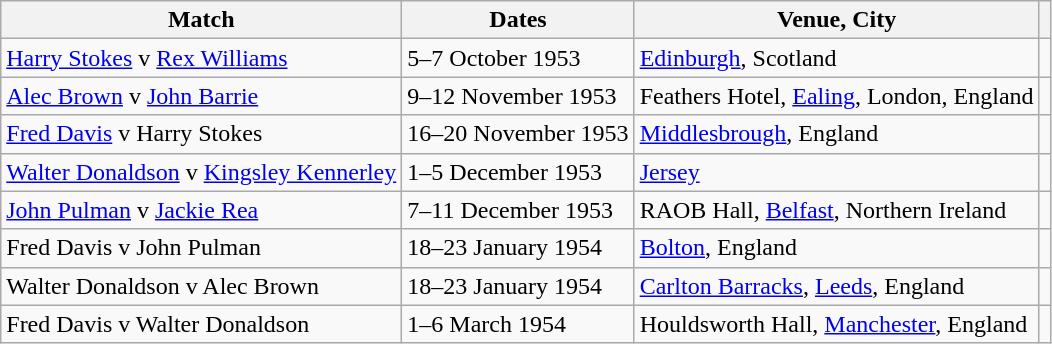<table class="wikitable">
<tr>
<th>Match</th>
<th>Dates</th>
<th>Venue, City</th>
<th></th>
</tr>
<tr>
<td><a href='#'>Harry Stokes</a> v <a href='#'>Rex Williams</a></td>
<td>5–7 October 1953</td>
<td><a href='#'>Edinburgh</a>, Scotland</td>
<td align="center"></td>
</tr>
<tr>
<td><a href='#'>Alec Brown</a> v <a href='#'>John Barrie</a></td>
<td>9–12 November 1953</td>
<td>Feathers Hotel, <a href='#'>Ealing</a>, London, England</td>
<td align="center"></td>
</tr>
<tr>
<td><a href='#'>Fred Davis</a> v Harry Stokes</td>
<td>16–20 November 1953</td>
<td><a href='#'>Middlesbrough</a>, England</td>
<td align="center"></td>
</tr>
<tr>
<td><a href='#'>Walter Donaldson</a> v <a href='#'>Kingsley Kennerley</a></td>
<td>1–5 December 1953</td>
<td><a href='#'>Jersey</a></td>
<td align="center"></td>
</tr>
<tr>
<td><a href='#'>John Pulman</a> v <a href='#'>Jackie Rea</a></td>
<td>7–11 December 1953</td>
<td>RAOB Hall, <a href='#'>Belfast</a>, Northern Ireland</td>
<td align="center"></td>
</tr>
<tr>
<td>Fred Davis v John Pulman</td>
<td>18–23 January 1954</td>
<td><a href='#'>Bolton</a>, England</td>
<td align="center"></td>
</tr>
<tr>
<td>Walter Donaldson v Alec Brown</td>
<td>18–23 January 1954</td>
<td><a href='#'>Carlton Barracks</a>, <a href='#'>Leeds</a>, England</td>
<td align="center"></td>
</tr>
<tr>
<td>Fred Davis v Walter Donaldson</td>
<td>1–6 March 1954</td>
<td>Houldsworth Hall, <a href='#'>Manchester</a>, England</td>
<td align="center"></td>
</tr>
</table>
